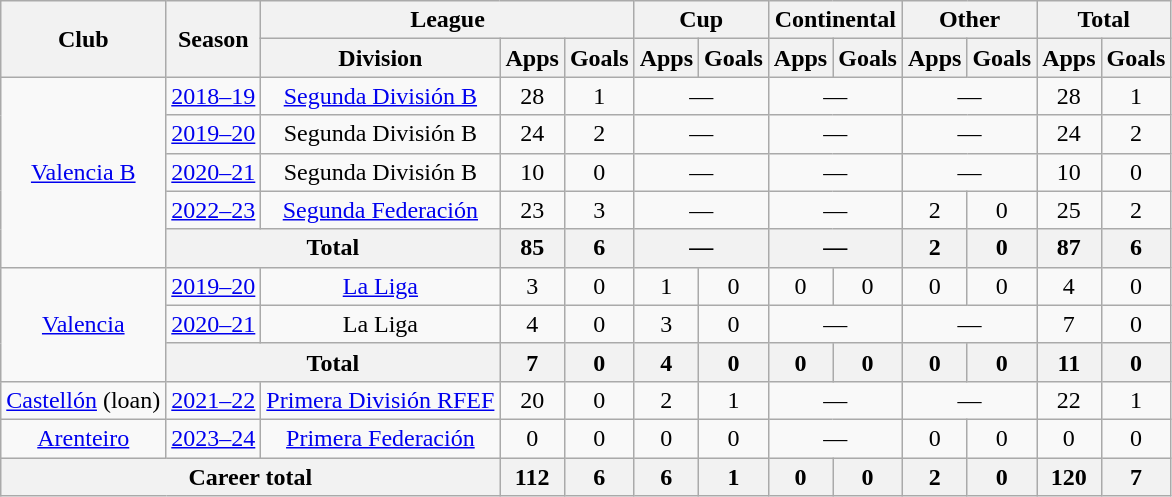<table class="wikitable" style="text-align: center;">
<tr>
<th rowspan="2">Club</th>
<th rowspan="2">Season</th>
<th colspan="3">League</th>
<th colspan="2">Cup</th>
<th colspan="2">Continental</th>
<th colspan="2">Other</th>
<th colspan="2">Total</th>
</tr>
<tr>
<th>Division</th>
<th>Apps</th>
<th>Goals</th>
<th>Apps</th>
<th>Goals</th>
<th>Apps</th>
<th>Goals</th>
<th>Apps</th>
<th>Goals</th>
<th>Apps</th>
<th>Goals</th>
</tr>
<tr>
<td rowspan="5" valign="center"><a href='#'>Valencia B</a></td>
<td><a href='#'>2018–19</a></td>
<td><a href='#'>Segunda División B</a></td>
<td>28</td>
<td>1</td>
<td colspan="2">—</td>
<td colspan="2">—</td>
<td colspan="2">—</td>
<td>28</td>
<td>1</td>
</tr>
<tr>
<td><a href='#'>2019–20</a></td>
<td>Segunda División B</td>
<td>24</td>
<td>2</td>
<td colspan="2">—</td>
<td colspan="2">—</td>
<td colspan="2">—</td>
<td>24</td>
<td>2</td>
</tr>
<tr>
<td><a href='#'>2020–21</a></td>
<td>Segunda División B</td>
<td>10</td>
<td>0</td>
<td colspan="2">—</td>
<td colspan="2">—</td>
<td colspan="2">—</td>
<td>10</td>
<td>0</td>
</tr>
<tr>
<td><a href='#'>2022–23</a></td>
<td><a href='#'>Segunda Federación</a></td>
<td>23</td>
<td>3</td>
<td colspan="2">—</td>
<td colspan="2">—</td>
<td>2</td>
<td>0</td>
<td>25</td>
<td>2</td>
</tr>
<tr>
<th colspan="2">Total</th>
<th>85</th>
<th>6</th>
<th colspan="2">—</th>
<th colspan="2">—</th>
<th>2</th>
<th>0</th>
<th>87</th>
<th>6</th>
</tr>
<tr>
<td rowspan="3" valign="center"><a href='#'>Valencia</a></td>
<td><a href='#'>2019–20</a></td>
<td><a href='#'>La Liga</a></td>
<td>3</td>
<td>0</td>
<td>1</td>
<td>0</td>
<td>0</td>
<td>0</td>
<td>0</td>
<td>0</td>
<td>4</td>
<td>0</td>
</tr>
<tr>
<td><a href='#'>2020–21</a></td>
<td>La Liga</td>
<td>4</td>
<td>0</td>
<td>3</td>
<td>0</td>
<td colspan="2">—</td>
<td colspan="2">—</td>
<td>7</td>
<td>0</td>
</tr>
<tr>
<th colspan="2">Total</th>
<th>7</th>
<th>0</th>
<th>4</th>
<th>0</th>
<th>0</th>
<th>0</th>
<th>0</th>
<th>0</th>
<th>11</th>
<th>0</th>
</tr>
<tr>
<td><a href='#'>Castellón</a> (loan)</td>
<td><a href='#'>2021–22</a></td>
<td><a href='#'>Primera División RFEF</a></td>
<td>20</td>
<td>0</td>
<td>2</td>
<td>1</td>
<td colspan="2">—</td>
<td colspan="2">—</td>
<td>22</td>
<td>1</td>
</tr>
<tr>
<td><a href='#'>Arenteiro</a></td>
<td><a href='#'>2023–24</a></td>
<td><a href='#'>Primera Federación</a></td>
<td>0</td>
<td>0</td>
<td>0</td>
<td>0</td>
<td colspan="2">—</td>
<td>0</td>
<td>0</td>
<td>0</td>
<td>0</td>
</tr>
<tr>
<th colspan="3">Career total</th>
<th>112</th>
<th>6</th>
<th>6</th>
<th>1</th>
<th>0</th>
<th>0</th>
<th>2</th>
<th>0</th>
<th>120</th>
<th>7</th>
</tr>
</table>
